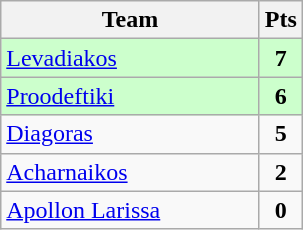<table class="wikitable" style="text-align: center;">
<tr>
<th width=165>Team</th>
<th width=20>Pts</th>
</tr>
<tr bgcolor="#ccffcc">
<td align=left><a href='#'>Levadiakos</a></td>
<td><strong>7</strong></td>
</tr>
<tr bgcolor="#ccffcc">
<td align=left><a href='#'>Proodeftiki</a></td>
<td><strong>6</strong></td>
</tr>
<tr>
<td align=left><a href='#'>Diagoras</a></td>
<td><strong>5</strong></td>
</tr>
<tr>
<td align=left><a href='#'>Acharnaikos</a></td>
<td><strong>2</strong></td>
</tr>
<tr>
<td align=left><a href='#'>Apollon Larissa</a></td>
<td><strong>0</strong></td>
</tr>
</table>
